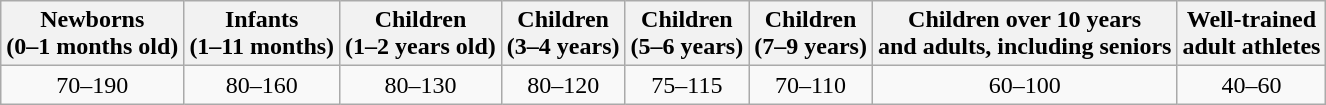<table class="wikitable" style="text-align: center;">
<tr>
<th>Newborns<br>(0–1 months old)</th>
<th>Infants<br>(1–11 months)</th>
<th>Children<br>(1–2 years old)</th>
<th>Children<br>(3–4 years)</th>
<th>Children<br>(5–6 years)</th>
<th>Children<br>(7–9 years)</th>
<th>Children over 10 years<br>and adults, including seniors</th>
<th>Well-trained<br>adult athletes</th>
</tr>
<tr>
<td>70–190</td>
<td>80–160</td>
<td>80–130</td>
<td>80–120</td>
<td>75–115</td>
<td>70–110</td>
<td>60–100</td>
<td>40–60</td>
</tr>
</table>
